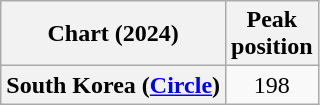<table class="wikitable plainrowheaders" style="text-align:center">
<tr>
<th scope="col">Chart (2024)</th>
<th scope="col">Peak<br>position</th>
</tr>
<tr>
<th scope="row">South Korea (<a href='#'>Circle</a>)</th>
<td>198</td>
</tr>
</table>
